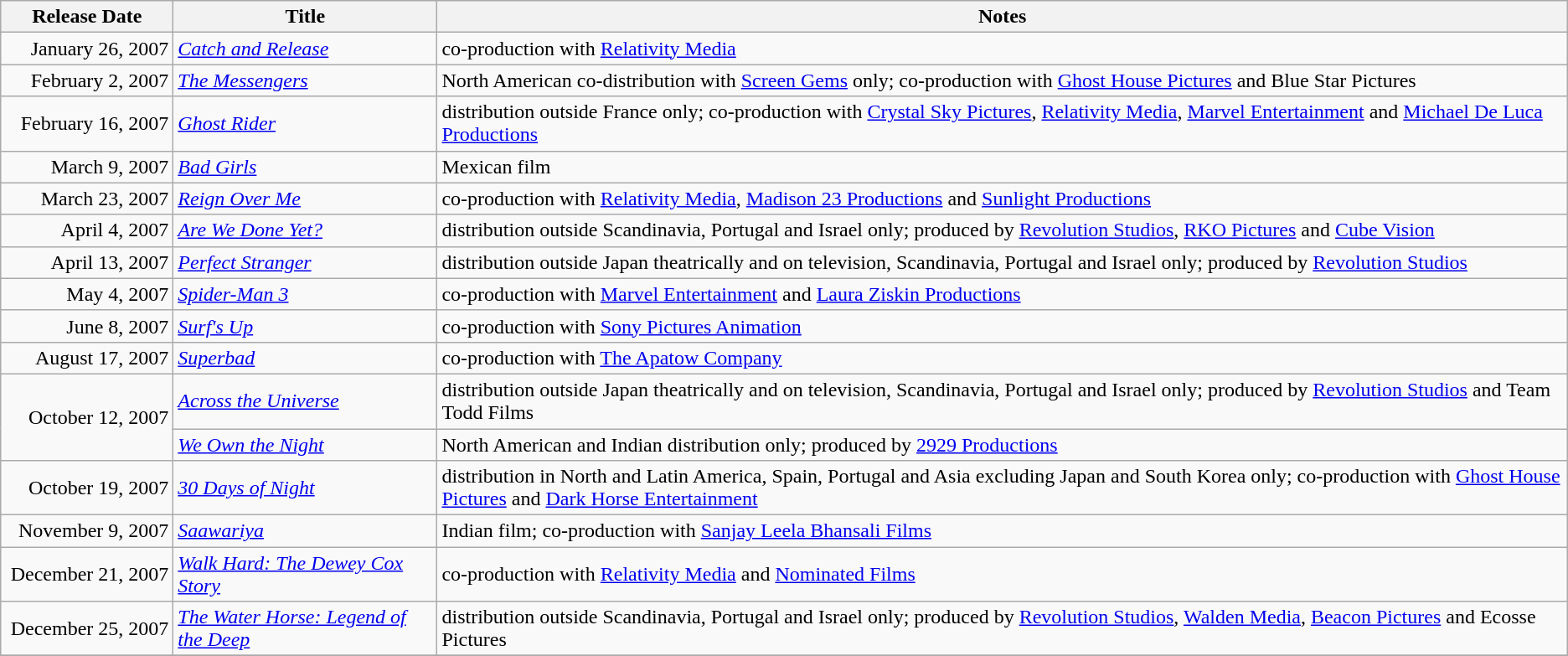<table class="wikitable sortable">
<tr>
<th scope="col" style="width:130px;">Release Date</th>
<th>Title</th>
<th>Notes</th>
</tr>
<tr>
<td style="text-align:right;">January 26, 2007</td>
<td><em><a href='#'>Catch and Release</a></em></td>
<td>co-production with <a href='#'>Relativity Media</a></td>
</tr>
<tr>
<td style="text-align:right;">February 2, 2007</td>
<td><em><a href='#'>The Messengers</a></em></td>
<td>North American co-distribution with <a href='#'>Screen Gems</a> only; co-production with <a href='#'>Ghost House Pictures</a> and Blue Star Pictures</td>
</tr>
<tr>
<td style="text-align:right;">February 16, 2007</td>
<td><em><a href='#'>Ghost Rider</a></em></td>
<td>distribution outside France only; co-production with <a href='#'>Crystal Sky Pictures</a>, <a href='#'>Relativity Media</a>, <a href='#'>Marvel Entertainment</a> and <a href='#'>Michael De Luca Productions</a></td>
</tr>
<tr>
<td style="text-align:right;">March 9, 2007</td>
<td><em><a href='#'>Bad Girls</a></em></td>
<td>Mexican film</td>
</tr>
<tr>
<td style="text-align:right;">March 23, 2007</td>
<td><em><a href='#'>Reign Over Me</a></em></td>
<td>co-production with <a href='#'>Relativity Media</a>, <a href='#'>Madison 23 Productions</a> and <a href='#'>Sunlight Productions</a></td>
</tr>
<tr>
<td style="text-align:right;">April 4, 2007</td>
<td><em><a href='#'>Are We Done Yet?</a></em></td>
<td>distribution outside Scandinavia, Portugal and Israel only; produced by <a href='#'>Revolution Studios</a>, <a href='#'>RKO Pictures</a> and <a href='#'>Cube Vision</a></td>
</tr>
<tr>
<td style="text-align:right;">April 13, 2007</td>
<td><em><a href='#'>Perfect Stranger</a></em></td>
<td>distribution outside Japan theatrically and on television, Scandinavia, Portugal and Israel only; produced by <a href='#'>Revolution Studios</a></td>
</tr>
<tr>
<td style="text-align:right;">May 4, 2007</td>
<td><em><a href='#'>Spider-Man 3</a></em></td>
<td>co-production with <a href='#'>Marvel Entertainment</a> and <a href='#'>Laura Ziskin Productions</a></td>
</tr>
<tr>
<td style="text-align:right;">June 8, 2007</td>
<td><em><a href='#'>Surf's Up</a></em></td>
<td>co-production with <a href='#'>Sony Pictures Animation</a></td>
</tr>
<tr>
<td style="text-align:right;">August 17, 2007</td>
<td><em><a href='#'>Superbad</a></em></td>
<td>co-production with <a href='#'>The Apatow Company</a></td>
</tr>
<tr>
<td style="text-align:right;" rowspan="2">October 12, 2007</td>
<td><em><a href='#'>Across the Universe</a></em></td>
<td>distribution outside Japan theatrically and on television, Scandinavia, Portugal and Israel only; produced by <a href='#'>Revolution Studios</a> and Team Todd Films</td>
</tr>
<tr>
<td><em><a href='#'>We Own the Night</a></em></td>
<td>North American and Indian distribution only; produced by <a href='#'>2929 Productions</a></td>
</tr>
<tr>
<td style="text-align:right;">October 19, 2007</td>
<td><em><a href='#'>30 Days of Night</a></em></td>
<td>distribution in North and Latin America, Spain, Portugal and Asia excluding Japan and South Korea only; co-production with <a href='#'>Ghost House Pictures</a> and <a href='#'>Dark Horse Entertainment</a></td>
</tr>
<tr>
<td style="text-align:right;">November 9, 2007</td>
<td><em><a href='#'>Saawariya</a></em></td>
<td>Indian film; co-production with <a href='#'>Sanjay Leela Bhansali Films</a></td>
</tr>
<tr>
<td style="text-align:right;">December 21, 2007</td>
<td><em><a href='#'>Walk Hard: The Dewey Cox Story</a></em></td>
<td>co-production with <a href='#'>Relativity Media</a> and <a href='#'>Nominated Films</a></td>
</tr>
<tr>
<td style="text-align:right;">December 25, 2007</td>
<td><em><a href='#'>The Water Horse: Legend of the Deep</a></em></td>
<td>distribution outside Scandinavia, Portugal and Israel only; produced by <a href='#'>Revolution Studios</a>, <a href='#'>Walden Media</a>, <a href='#'>Beacon Pictures</a> and Ecosse Pictures</td>
</tr>
<tr>
</tr>
</table>
